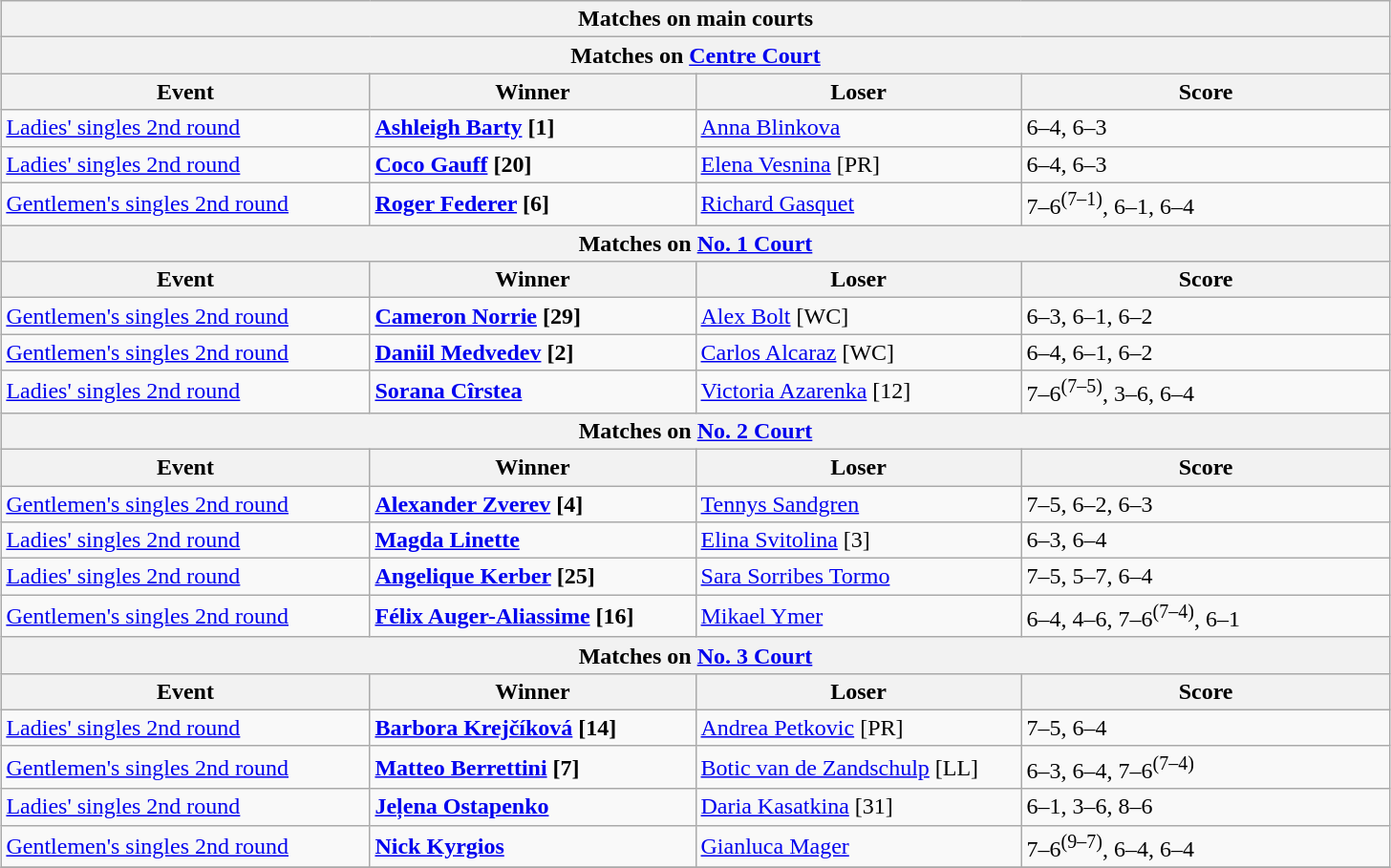<table class="wikitable collapsible uncollapsed" style="margin:auto;">
<tr>
<th colspan="4" style="white-space:nowrap;">Matches on main courts</th>
</tr>
<tr>
<th colspan="4">Matches on <a href='#'>Centre Court</a></th>
</tr>
<tr>
<th width="250">Event</th>
<th width="220">Winner</th>
<th width="220">Loser</th>
<th width="250">Score</th>
</tr>
<tr>
<td><a href='#'>Ladies' singles 2nd round</a></td>
<td><strong> <a href='#'>Ashleigh Barty</a> [1]</strong></td>
<td> <a href='#'>Anna Blinkova</a></td>
<td>6–4, 6–3</td>
</tr>
<tr>
<td><a href='#'>Ladies' singles 2nd round</a></td>
<td><strong> <a href='#'>Coco Gauff</a> [20]</strong></td>
<td> <a href='#'>Elena Vesnina</a> [PR]</td>
<td>6–4, 6–3</td>
</tr>
<tr>
<td><a href='#'>Gentlemen's singles 2nd round</a></td>
<td><strong> <a href='#'>Roger Federer</a> [6]</strong></td>
<td> <a href='#'>Richard Gasquet</a></td>
<td>7–6<sup>(7–1)</sup>, 6–1, 6–4</td>
</tr>
<tr>
<th colspan="4">Matches on <a href='#'>No. 1 Court</a></th>
</tr>
<tr>
<th width="250">Event</th>
<th width="220">Winner</th>
<th width="220">Loser</th>
<th width="250">Score</th>
</tr>
<tr>
<td><a href='#'>Gentlemen's singles 2nd round</a></td>
<td><strong> <a href='#'>Cameron Norrie</a> [29]</strong></td>
<td> <a href='#'>Alex Bolt</a> [WC]</td>
<td>6–3, 6–1, 6–2</td>
</tr>
<tr>
<td><a href='#'>Gentlemen's singles 2nd round</a></td>
<td><strong> <a href='#'>Daniil Medvedev</a> [2]</strong></td>
<td> <a href='#'>Carlos Alcaraz</a> [WC]</td>
<td>6–4, 6–1, 6–2</td>
</tr>
<tr>
<td><a href='#'>Ladies' singles 2nd round</a></td>
<td><strong> <a href='#'>Sorana Cîrstea</a></strong></td>
<td> <a href='#'>Victoria Azarenka</a> [12]</td>
<td>7–6<sup>(7–5)</sup>, 3–6, 6–4</td>
</tr>
<tr>
<th colspan="4">Matches on <a href='#'>No. 2 Court</a></th>
</tr>
<tr>
<th width="250">Event</th>
<th width="220">Winner</th>
<th width="220">Loser</th>
<th width="250">Score</th>
</tr>
<tr>
<td><a href='#'>Gentlemen's singles 2nd round</a></td>
<td><strong> <a href='#'>Alexander Zverev</a> [4]</strong></td>
<td> <a href='#'>Tennys Sandgren</a></td>
<td>7–5, 6–2, 6–3</td>
</tr>
<tr>
<td><a href='#'>Ladies' singles 2nd round</a></td>
<td><strong> <a href='#'>Magda Linette</a></strong></td>
<td> <a href='#'>Elina Svitolina</a> [3]</td>
<td>6–3, 6–4</td>
</tr>
<tr>
<td><a href='#'>Ladies' singles 2nd round</a></td>
<td><strong> <a href='#'>Angelique Kerber</a> [25]</strong></td>
<td> <a href='#'>Sara Sorribes Tormo</a></td>
<td>7–5, 5–7, 6–4</td>
</tr>
<tr>
<td><a href='#'>Gentlemen's singles 2nd round</a></td>
<td><strong> <a href='#'>Félix Auger-Aliassime</a> [16]</strong></td>
<td> <a href='#'>Mikael Ymer</a></td>
<td>6–4, 4–6, 7–6<sup>(7–4)</sup>, 6–1</td>
</tr>
<tr>
<th colspan="4">Matches on <a href='#'>No. 3 Court</a></th>
</tr>
<tr>
<th width="220">Event</th>
<th width="220">Winner</th>
<th width="220">Loser</th>
<th width="250">Score</th>
</tr>
<tr>
<td><a href='#'>Ladies' singles 2nd round</a></td>
<td><strong> <a href='#'>Barbora Krejčíková</a> [14]</strong></td>
<td> <a href='#'>Andrea Petkovic</a> [PR]</td>
<td>7–5, 6–4</td>
</tr>
<tr>
<td><a href='#'>Gentlemen's singles 2nd round</a></td>
<td><strong> <a href='#'>Matteo Berrettini</a> [7]</strong></td>
<td> <a href='#'>Botic van de Zandschulp</a> [LL]</td>
<td>6–3, 6–4, 7–6<sup>(7–4)</sup></td>
</tr>
<tr>
<td><a href='#'>Ladies' singles 2nd round</a></td>
<td><strong> <a href='#'>Jeļena Ostapenko</a></strong></td>
<td> <a href='#'>Daria Kasatkina</a> [31]</td>
<td>6–1, 3–6, 8–6</td>
</tr>
<tr>
<td><a href='#'>Gentlemen's singles 2nd round</a></td>
<td><strong> <a href='#'>Nick Kyrgios</a></strong></td>
<td> <a href='#'>Gianluca Mager</a></td>
<td>7–6<sup>(9–7)</sup>, 6–4, 6–4</td>
</tr>
<tr>
</tr>
</table>
